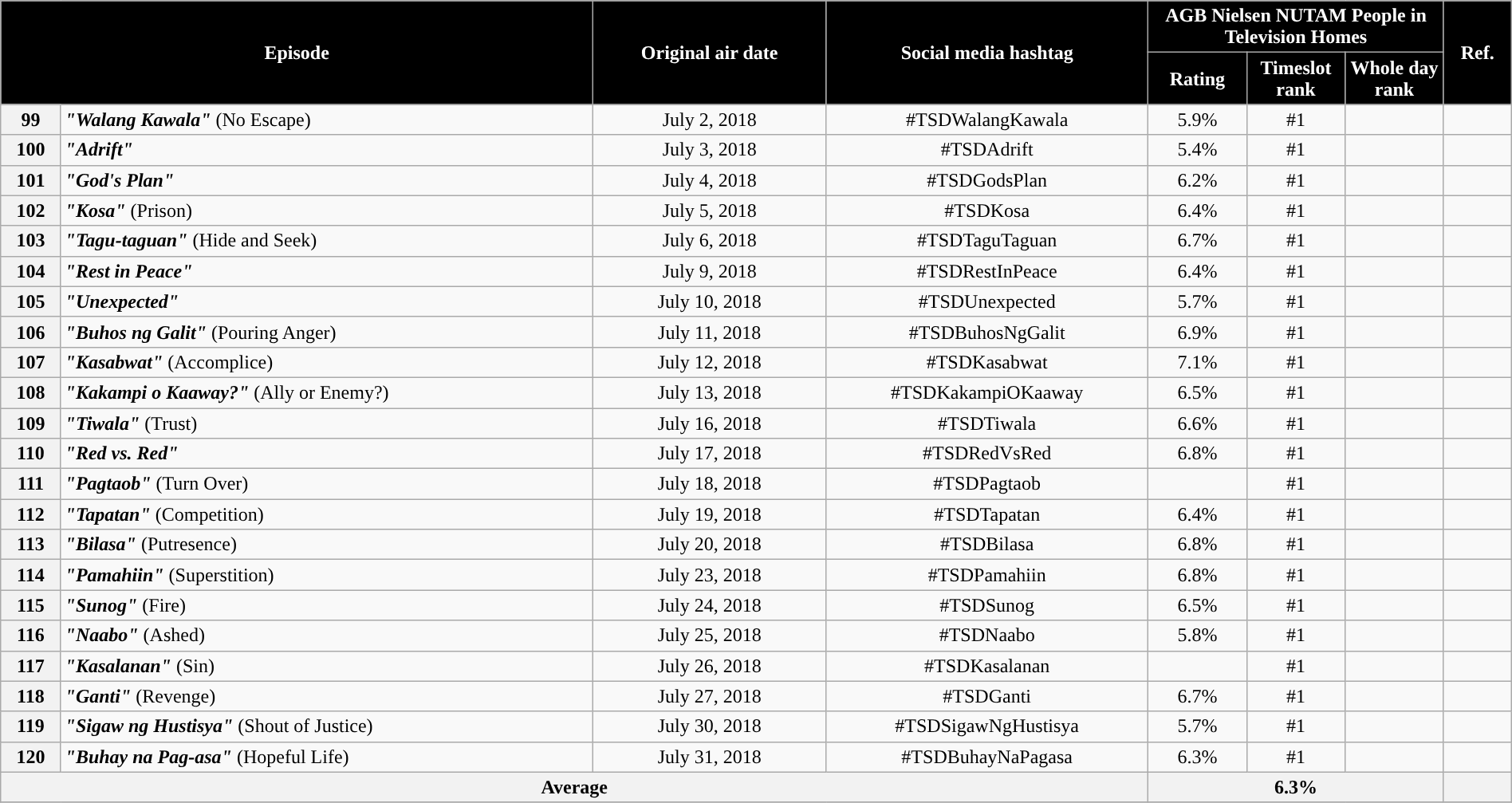<table class="wikitable" style="text-align:center; font-size:100%; line-height:18px;" width="100%">
<tr>
<th style="background-color:#000000; color:#ffffff;" colspan="2" rowspan="2">Episode</th>
<th style="background-color:#000000; color:white" rowspan="2">Original air date</th>
<th style="background-color:#000000; color:white" rowspan="2">Social media hashtag</th>
<th style="background-color:#000000; color:#ffffff;" colspan="3">AGB Nielsen NUTAM People in Television Homes</th>
<th style="background-color:#000000; color:#ffffff;" rowspan="2">Ref.</th>
</tr>
<tr>
<th style="background-color:#000000; width:75px; color:#ffffff;">Rating</th>
<th style="background-color:#000000; width:75px; color:#ffffff;">Timeslot<br>rank</th>
<th style="background-color:#000000; width:75px; color:#ffffff;">Whole day<br>rank</th>
</tr>
<tr>
<th>99</th>
<td style="text-align: left;"><strong><em>"Walang Kawala"</em></strong> (No Escape)</td>
<td>July 2, 2018</td>
<td>#TSDWalangKawala</td>
<td>5.9%</td>
<td>#1</td>
<td></td>
<td></td>
</tr>
<tr>
<th>100</th>
<td style="text-align: left;"><strong><em>"Adrift"</em></strong></td>
<td>July 3, 2018</td>
<td>#TSDAdrift</td>
<td>5.4%</td>
<td>#1</td>
<td></td>
<td></td>
</tr>
<tr>
<th>101</th>
<td style="text-align: left;"><strong><em>"God's Plan"</em></strong></td>
<td>July 4, 2018</td>
<td>#TSDGodsPlan</td>
<td>6.2%</td>
<td>#1</td>
<td></td>
<td></td>
</tr>
<tr>
<th>102</th>
<td style="text-align: left;"><strong><em>"Kosa"</em></strong> (Prison)</td>
<td>July 5, 2018</td>
<td>#TSDKosa</td>
<td>6.4%</td>
<td>#1</td>
<td></td>
<td></td>
</tr>
<tr>
<th>103</th>
<td style="text-align: left;"><strong><em>"Tagu-taguan"</em></strong> (Hide and Seek)</td>
<td>July 6, 2018</td>
<td>#TSDTaguTaguan</td>
<td>6.7%</td>
<td>#1</td>
<td></td>
<td></td>
</tr>
<tr>
<th>104</th>
<td style="text-align: left;"><strong><em>"Rest in Peace"</em></strong></td>
<td>July 9, 2018</td>
<td>#TSDRestInPeace</td>
<td>6.4%</td>
<td>#1</td>
<td></td>
<td></td>
</tr>
<tr>
<th>105</th>
<td style="text-align: left;"><strong><em>"Unexpected"</em></strong></td>
<td>July 10, 2018</td>
<td>#TSDUnexpected</td>
<td>5.7%</td>
<td>#1</td>
<td></td>
<td></td>
</tr>
<tr>
<th>106</th>
<td style="text-align: left;"><strong><em>"Buhos ng Galit"</em></strong> (Pouring Anger)</td>
<td>July 11, 2018</td>
<td>#TSDBuhosNgGalit</td>
<td>6.9%</td>
<td>#1</td>
<td></td>
<td></td>
</tr>
<tr>
<th>107</th>
<td style="text-align: left;"><strong><em>"Kasabwat"</em></strong> (Accomplice)</td>
<td>July 12, 2018</td>
<td>#TSDKasabwat</td>
<td>7.1%</td>
<td>#1</td>
<td></td>
<td></td>
</tr>
<tr>
<th>108</th>
<td style="text-align: left;"><strong><em>"Kakampi o Kaaway?"</em></strong> (Ally or Enemy?)</td>
<td>July 13, 2018</td>
<td>#TSDKakampiOKaaway</td>
<td>6.5%</td>
<td>#1</td>
<td></td>
<td></td>
</tr>
<tr>
<th>109</th>
<td style="text-align: left;"><strong><em>"Tiwala"</em></strong> (Trust)</td>
<td>July 16, 2018</td>
<td>#TSDTiwala</td>
<td>6.6%</td>
<td>#1</td>
<td></td>
<td></td>
</tr>
<tr>
<th>110</th>
<td style="text-align: left;"><strong><em>"Red vs. Red"</em></strong></td>
<td>July 17, 2018</td>
<td>#TSDRedVsRed</td>
<td>6.8%</td>
<td>#1</td>
<td></td>
<td></td>
</tr>
<tr>
<th>111</th>
<td style="text-align: left;"><strong><em>"Pagtaob"</em></strong> (Turn Over)</td>
<td>July 18, 2018</td>
<td>#TSDPagtaob</td>
<td></td>
<td>#1</td>
<td></td>
<td></td>
</tr>
<tr>
<th>112</th>
<td style="text-align: left;"><strong><em>"Tapatan"</em></strong> (Competition)</td>
<td>July 19, 2018</td>
<td>#TSDTapatan</td>
<td>6.4%</td>
<td>#1</td>
<td></td>
<td></td>
</tr>
<tr>
<th>113</th>
<td style="text-align: left;"><strong><em>"Bilasa"</em></strong> (Putresence)</td>
<td>July 20, 2018</td>
<td>#TSDBilasa</td>
<td>6.8%</td>
<td>#1</td>
<td></td>
<td></td>
</tr>
<tr>
<th>114</th>
<td style="text-align: left;"><strong><em>"Pamahiin"</em></strong> (Superstition)</td>
<td>July 23, 2018</td>
<td>#TSDPamahiin</td>
<td>6.8%</td>
<td>#1</td>
<td></td>
<td></td>
</tr>
<tr>
<th>115</th>
<td style="text-align: left;"><strong><em>"Sunog"</em></strong> (Fire)</td>
<td>July 24, 2018</td>
<td>#TSDSunog</td>
<td>6.5%</td>
<td>#1</td>
<td></td>
<td></td>
</tr>
<tr>
<th>116</th>
<td style="text-align: left;"><strong><em>"Naabo"</em></strong> (Ashed)</td>
<td>July 25, 2018</td>
<td>#TSDNaabo</td>
<td>5.8%</td>
<td>#1</td>
<td></td>
<td></td>
</tr>
<tr>
<th>117</th>
<td style="text-align: left;"><strong><em>"Kasalanan"</em></strong> (Sin)</td>
<td>July 26, 2018</td>
<td>#TSDKasalanan</td>
<td></td>
<td>#1</td>
<td></td>
<td></td>
</tr>
<tr>
<th>118</th>
<td style="text-align: left;"><strong><em>"Ganti"</em></strong> (Revenge)</td>
<td>July 27, 2018</td>
<td>#TSDGanti</td>
<td>6.7%</td>
<td>#1</td>
<td></td>
<td></td>
</tr>
<tr>
<th>119</th>
<td style="text-align: left;"><strong><em>"Sigaw ng Hustisya"</em></strong> (Shout of Justice)</td>
<td>July 30, 2018</td>
<td>#TSDSigawNgHustisya</td>
<td>5.7%</td>
<td>#1</td>
<td></td>
<td></td>
</tr>
<tr>
<th>120</th>
<td style="text-align: left;"><strong><em>"Buhay na Pag-asa"</em></strong> (Hopeful Life)</td>
<td>July 31, 2018</td>
<td>#TSDBuhayNaPagasa</td>
<td>6.3%</td>
<td>#1</td>
<td></td>
<td></td>
</tr>
<tr>
<th colspan="4">Average</th>
<th colspan="3">6.3%</th>
<th></th>
</tr>
<tr>
</tr>
</table>
